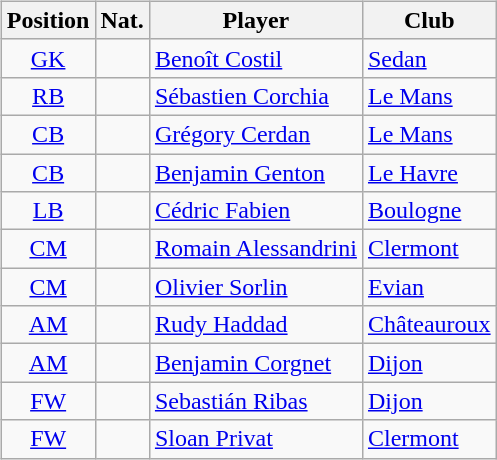<table style="width:100%;">
<tr>
<td width="50%"><br><table class="sortable wikitable" style="text-align: center;">
<tr>
<th>Position</th>
<th>Nat.</th>
<th>Player</th>
<th>Club</th>
</tr>
<tr>
<td><a href='#'>GK</a></td>
<td></td>
<td align=left><a href='#'>Benoît Costil</a></td>
<td align=left><a href='#'>Sedan</a></td>
</tr>
<tr>
<td><a href='#'>RB</a></td>
<td></td>
<td align=left><a href='#'>Sébastien Corchia</a></td>
<td align=left><a href='#'>Le Mans</a></td>
</tr>
<tr>
<td><a href='#'>CB</a></td>
<td></td>
<td align=left><a href='#'>Grégory Cerdan</a></td>
<td align=left><a href='#'>Le Mans</a></td>
</tr>
<tr>
<td><a href='#'>CB</a></td>
<td></td>
<td align=left><a href='#'>Benjamin Genton</a></td>
<td align=left><a href='#'>Le Havre</a></td>
</tr>
<tr>
<td><a href='#'>LB</a></td>
<td></td>
<td align=left><a href='#'>Cédric Fabien</a></td>
<td align=left><a href='#'>Boulogne</a></td>
</tr>
<tr>
<td><a href='#'>CM</a></td>
<td></td>
<td align=left><a href='#'>Romain Alessandrini</a></td>
<td align=left><a href='#'>Clermont</a></td>
</tr>
<tr>
<td><a href='#'>CM</a></td>
<td></td>
<td align=left><a href='#'>Olivier Sorlin</a></td>
<td align=left><a href='#'>Evian</a></td>
</tr>
<tr>
<td><a href='#'>AM</a></td>
<td></td>
<td align=left><a href='#'>Rudy Haddad</a></td>
<td align=left><a href='#'>Châteauroux</a></td>
</tr>
<tr>
<td><a href='#'>AM</a></td>
<td></td>
<td align=left><a href='#'>Benjamin Corgnet</a></td>
<td align=left><a href='#'>Dijon</a></td>
</tr>
<tr>
<td><a href='#'>FW</a></td>
<td></td>
<td align=left><a href='#'>Sebastián Ribas</a></td>
<td align=left><a href='#'>Dijon</a></td>
</tr>
<tr>
<td><a href='#'>FW</a></td>
<td></td>
<td align=left><a href='#'>Sloan Privat</a></td>
<td align=left><a href='#'>Clermont</a></td>
</tr>
</table>
</td>
<td width="50%"><br><div>












</div></td>
</tr>
</table>
